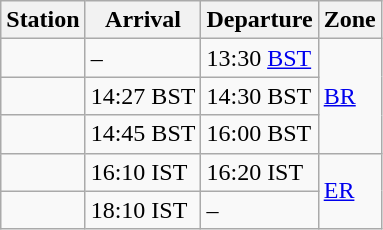<table class="wikitable">
<tr>
<th>Station</th>
<th>Arrival</th>
<th>Departure</th>
<th>Zone</th>
</tr>
<tr>
<td></td>
<td>–</td>
<td>13:30 <a href='#'>BST</a></td>
<td rowspan=3><a href='#'>BR</a></td>
</tr>
<tr>
<td></td>
<td>14:27 BST</td>
<td>14:30 BST</td>
</tr>
<tr>
<td></td>
<td>14:45 BST</td>
<td>16:00 BST</td>
</tr>
<tr>
<td></td>
<td>16:10 IST</td>
<td>16:20 IST</td>
<td rowspan=2><a href='#'>ER</a></td>
</tr>
<tr>
<td></td>
<td>18:10 IST</td>
<td>–</td>
</tr>
</table>
